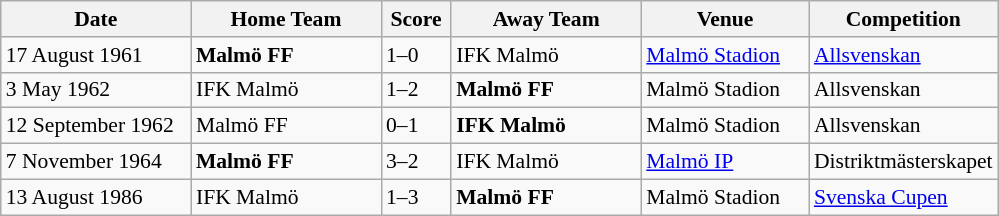<table class="wikitable" style="font-size:90%">
<tr>
<th width=120>Date</th>
<th width=120>Home Team</th>
<th width=40>Score</th>
<th width=120>Away Team</th>
<th width=105>Venue</th>
<th width=105>Competition</th>
</tr>
<tr>
<td>17 August 1961</td>
<td><strong>Malmö FF</strong></td>
<td>1–0</td>
<td>IFK Malmö</td>
<td><a href='#'>Malmö Stadion</a></td>
<td><a href='#'>Allsvenskan</a></td>
</tr>
<tr>
<td>3 May 1962</td>
<td>IFK Malmö</td>
<td>1–2</td>
<td><strong>Malmö FF</strong></td>
<td>Malmö Stadion</td>
<td>Allsvenskan</td>
</tr>
<tr>
<td>12 September 1962</td>
<td>Malmö FF</td>
<td>0–1</td>
<td><strong>IFK Malmö</strong></td>
<td>Malmö Stadion</td>
<td>Allsvenskan</td>
</tr>
<tr>
<td>7 November 1964</td>
<td><strong>Malmö FF</strong></td>
<td>3–2</td>
<td>IFK Malmö</td>
<td><a href='#'>Malmö IP</a></td>
<td>Distriktmästerskapet</td>
</tr>
<tr>
<td>13 August 1986</td>
<td>IFK Malmö</td>
<td>1–3</td>
<td><strong>Malmö FF</strong></td>
<td>Malmö Stadion</td>
<td><a href='#'>Svenska Cupen</a></td>
</tr>
</table>
